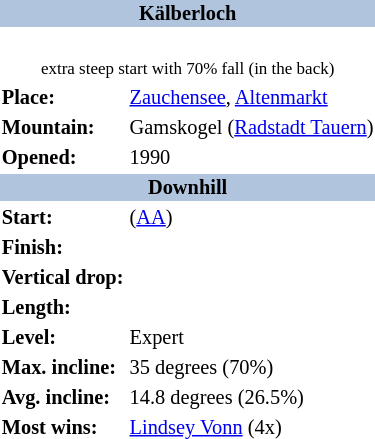<table border=0 class="toccolours float-right" align="right" style="margin:0 0 0.5em 1em; font-size: 85%;">
<tr>
<th bgcolor=#b0c4de colspan=2 align="center">Kälberloch</th>
</tr>
<tr>
<td align="center" colspan=2><br><small>extra steep start with 70% fall (in the back)</small></td>
</tr>
<tr>
<td><strong>Place:</strong></td>
<td> <a href='#'>Zauchensee</a>, <a href='#'>Altenmarkt</a></td>
</tr>
<tr>
<td><strong>Mountain:</strong></td>
<td>Gamskogel (<a href='#'>Radstadt Tauern</a>)</td>
</tr>
<tr>
<td><strong>Opened:</strong></td>
<td>1990</td>
</tr>
<tr>
<th bgcolor=#b0c4de colspan=2 align="center">Downhill</th>
</tr>
<tr>
<td><strong>Start:</strong></td>
<td> (<a href='#'>AA</a>)</td>
</tr>
<tr>
<td><strong>Finish:</strong></td>
<td></td>
</tr>
<tr>
<td><strong>Vertical drop:</strong></td>
<td></td>
</tr>
<tr>
<td><strong>Length:</strong></td>
<td></td>
</tr>
<tr>
<td><strong>Level:</strong></td>
<td> Expert</td>
</tr>
<tr>
<td><strong>Max. incline:</strong></td>
<td>35 degrees (70%)</td>
</tr>
<tr>
<td><strong>Avg. incline:</strong></td>
<td>14.8 degrees (26.5%)</td>
</tr>
<tr>
<td><strong>Most wins:</strong></td>
<td> <a href='#'>Lindsey Vonn</a> (4x)</td>
</tr>
</table>
